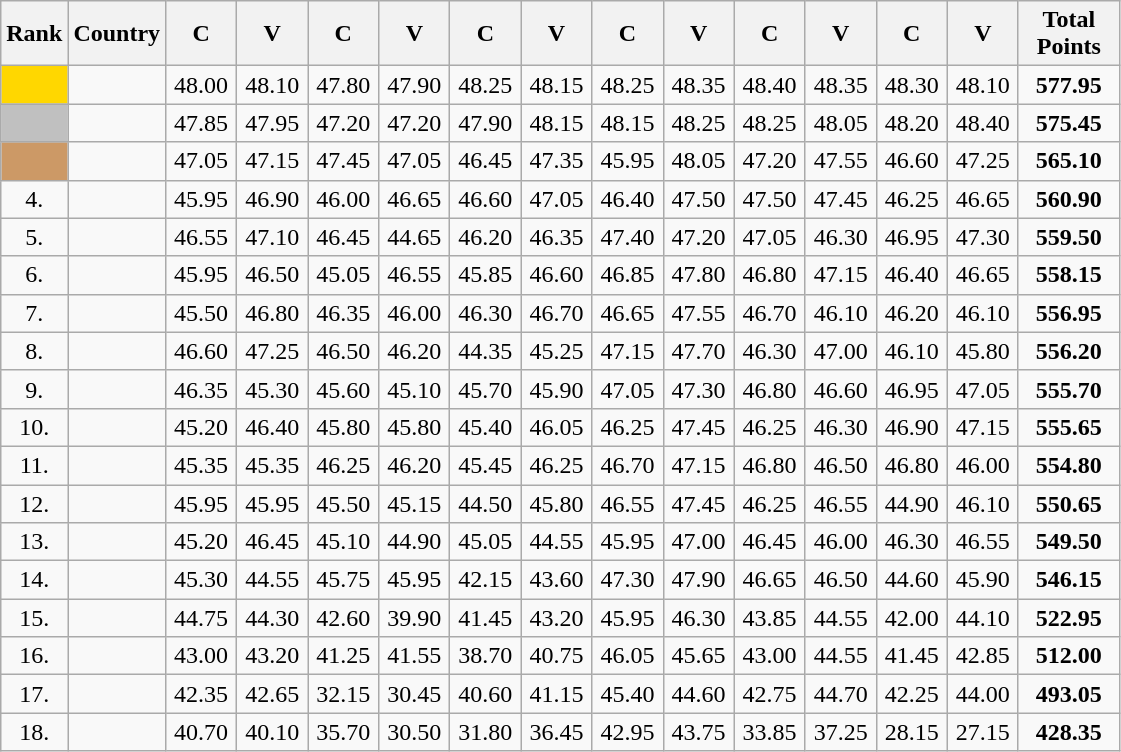<table class=wikitable style="text-align:center">
<tr>
<th>Rank</th>
<th>Country</th>
<th>C</th>
<th>V</th>
<th>C</th>
<th>V</th>
<th>C</th>
<th>V</th>
<th>C</th>
<th>V</th>
<th>C</th>
<th>V</th>
<th>C</th>
<th>V</th>
<th>Total Points</th>
</tr>
<tr>
<td bgcolor=gold></td>
<td align=left></td>
<td width=40>48.00</td>
<td width=40>48.10</td>
<td width=40>47.80</td>
<td width=40>47.90</td>
<td width=40>48.25</td>
<td width=40>48.15</td>
<td width=40>48.25</td>
<td width=40>48.35</td>
<td width=40>48.40</td>
<td width=40>48.35</td>
<td width=40>48.30</td>
<td width=40>48.10</td>
<td width=60><strong>577.95</strong></td>
</tr>
<tr>
<td bgcolor=silver></td>
<td align=left></td>
<td>47.85</td>
<td>47.95</td>
<td>47.20</td>
<td>47.20</td>
<td>47.90</td>
<td>48.15</td>
<td>48.15</td>
<td>48.25</td>
<td>48.25</td>
<td>48.05</td>
<td>48.20</td>
<td>48.40</td>
<td><strong>575.45</strong></td>
</tr>
<tr>
<td bgcolor=cc9966></td>
<td align=left></td>
<td>47.05</td>
<td>47.15</td>
<td>47.45</td>
<td>47.05</td>
<td>46.45</td>
<td>47.35</td>
<td>45.95</td>
<td>48.05</td>
<td>47.20</td>
<td>47.55</td>
<td>46.60</td>
<td>47.25</td>
<td><strong>565.10</strong></td>
</tr>
<tr>
<td>4.</td>
<td align=left></td>
<td>45.95</td>
<td>46.90</td>
<td>46.00</td>
<td>46.65</td>
<td>46.60</td>
<td>47.05</td>
<td>46.40</td>
<td>47.50</td>
<td>47.50</td>
<td>47.45</td>
<td>46.25</td>
<td>46.65</td>
<td><strong>560.90</strong></td>
</tr>
<tr>
<td>5.</td>
<td align=left></td>
<td>46.55</td>
<td>47.10</td>
<td>46.45</td>
<td>44.65</td>
<td>46.20</td>
<td>46.35</td>
<td>47.40</td>
<td>47.20</td>
<td>47.05</td>
<td>46.30</td>
<td>46.95</td>
<td>47.30</td>
<td><strong>559.50</strong></td>
</tr>
<tr>
<td>6.</td>
<td align=left></td>
<td>45.95</td>
<td>46.50</td>
<td>45.05</td>
<td>46.55</td>
<td>45.85</td>
<td>46.60</td>
<td>46.85</td>
<td>47.80</td>
<td>46.80</td>
<td>47.15</td>
<td>46.40</td>
<td>46.65</td>
<td><strong>558.15</strong></td>
</tr>
<tr>
<td>7.</td>
<td align=left></td>
<td>45.50</td>
<td>46.80</td>
<td>46.35</td>
<td>46.00</td>
<td>46.30</td>
<td>46.70</td>
<td>46.65</td>
<td>47.55</td>
<td>46.70</td>
<td>46.10</td>
<td>46.20</td>
<td>46.10</td>
<td><strong>556.95</strong></td>
</tr>
<tr>
<td>8.</td>
<td align=left></td>
<td>46.60</td>
<td>47.25</td>
<td>46.50</td>
<td>46.20</td>
<td>44.35</td>
<td>45.25</td>
<td>47.15</td>
<td>47.70</td>
<td>46.30</td>
<td>47.00</td>
<td>46.10</td>
<td>45.80</td>
<td><strong>556.20</strong></td>
</tr>
<tr>
<td>9.</td>
<td align=left></td>
<td>46.35</td>
<td>45.30</td>
<td>45.60</td>
<td>45.10</td>
<td>45.70</td>
<td>45.90</td>
<td>47.05</td>
<td>47.30</td>
<td>46.80</td>
<td>46.60</td>
<td>46.95</td>
<td>47.05</td>
<td><strong>555.70</strong></td>
</tr>
<tr>
<td>10.</td>
<td align=left></td>
<td>45.20</td>
<td>46.40</td>
<td>45.80</td>
<td>45.80</td>
<td>45.40</td>
<td>46.05</td>
<td>46.25</td>
<td>47.45</td>
<td>46.25</td>
<td>46.30</td>
<td>46.90</td>
<td>47.15</td>
<td><strong>555.65</strong></td>
</tr>
<tr>
<td>11.</td>
<td align=left></td>
<td>45.35</td>
<td>45.35</td>
<td>46.25</td>
<td>46.20</td>
<td>45.45</td>
<td>46.25</td>
<td>46.70</td>
<td>47.15</td>
<td>46.80</td>
<td>46.50</td>
<td>46.80</td>
<td>46.00</td>
<td><strong>554.80</strong></td>
</tr>
<tr>
<td>12.</td>
<td align=left></td>
<td>45.95</td>
<td>45.95</td>
<td>45.50</td>
<td>45.15</td>
<td>44.50</td>
<td>45.80</td>
<td>46.55</td>
<td>47.45</td>
<td>46.25</td>
<td>46.55</td>
<td>44.90</td>
<td>46.10</td>
<td><strong>550.65</strong></td>
</tr>
<tr>
<td>13.</td>
<td align=left></td>
<td>45.20</td>
<td>46.45</td>
<td>45.10</td>
<td>44.90</td>
<td>45.05</td>
<td>44.55</td>
<td>45.95</td>
<td>47.00</td>
<td>46.45</td>
<td>46.00</td>
<td>46.30</td>
<td>46.55</td>
<td><strong>549.50</strong></td>
</tr>
<tr>
<td>14.</td>
<td align=left></td>
<td>45.30</td>
<td>44.55</td>
<td>45.75</td>
<td>45.95</td>
<td>42.15</td>
<td>43.60</td>
<td>47.30</td>
<td>47.90</td>
<td>46.65</td>
<td>46.50</td>
<td>44.60</td>
<td>45.90</td>
<td><strong>546.15</strong></td>
</tr>
<tr>
<td>15.</td>
<td align=left></td>
<td>44.75</td>
<td>44.30</td>
<td>42.60</td>
<td>39.90</td>
<td>41.45</td>
<td>43.20</td>
<td>45.95</td>
<td>46.30</td>
<td>43.85</td>
<td>44.55</td>
<td>42.00</td>
<td>44.10</td>
<td><strong>522.95</strong></td>
</tr>
<tr>
<td>16.</td>
<td align=left></td>
<td>43.00</td>
<td>43.20</td>
<td>41.25</td>
<td>41.55</td>
<td>38.70</td>
<td>40.75</td>
<td>46.05</td>
<td>45.65</td>
<td>43.00</td>
<td>44.55</td>
<td>41.45</td>
<td>42.85</td>
<td><strong>512.00</strong></td>
</tr>
<tr>
<td>17.</td>
<td align=left></td>
<td>42.35</td>
<td>42.65</td>
<td>32.15</td>
<td>30.45</td>
<td>40.60</td>
<td>41.15</td>
<td>45.40</td>
<td>44.60</td>
<td>42.75</td>
<td>44.70</td>
<td>42.25</td>
<td>44.00</td>
<td><strong>493.05</strong></td>
</tr>
<tr>
<td>18.</td>
<td align=left></td>
<td>40.70</td>
<td>40.10</td>
<td>35.70</td>
<td>30.50</td>
<td>31.80</td>
<td>36.45</td>
<td>42.95</td>
<td>43.75</td>
<td>33.85</td>
<td>37.25</td>
<td>28.15</td>
<td>27.15</td>
<td><strong>428.35</strong></td>
</tr>
</table>
